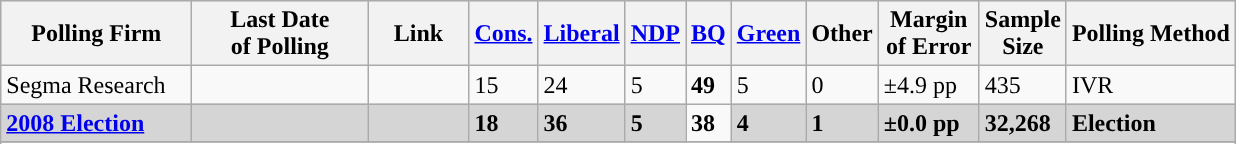<table class="wikitable sortable">
<tr style="background:#e9e9e9;">
<th style="width:120px">Polling Firm</th>
<th style="width:110px">Last Date<br>of Polling</th>
<th style="width:60px" class="unsortable">Link</th>
<th style="background-color:"><strong><a href='#'>Cons.</a></strong></th>
<th style="background-color:"><strong><a href='#'>Liberal</a></strong></th>
<th style="background-color:"><strong><a href='#'>NDP</a></strong></th>
<th style="background-color:"><strong><a href='#'>BQ</a></strong></th>
<th style="background-color:"><strong><a href='#'>Green</a></strong></th>
<th style="background-color:"><strong>Other</strong></th>
<th style="width:60px;" class=unsortable>Margin<br>of Error</th>
<th style="width:50px;" class=unsortable>Sample<br>Size</th>
<th class=unsortable>Polling Method</th>
</tr>
<tr>
<td>Segma Research</td>
<td></td>
<td></td>
<td>15</td>
<td>24</td>
<td>5</td>
<td><strong>49</strong></td>
<td>5</td>
<td>0</td>
<td>±4.9 pp</td>
<td>435</td>
<td>IVR</td>
</tr>
<tr>
<td style="background:#D5D5D5"><strong><a href='#'>2008 Election</a></strong></td>
<td style="background:#D5D5D5"><strong></strong></td>
<td style="background:#D5D5D5"></td>
<td style="background:#D5D5D5"><strong>18</strong></td>
<td style="background:#D5D5D5"><strong>36</strong></td>
<td style="background:#D5D5D5"><strong>5</strong></td>
<td><strong>38</strong></td>
<td style="background:#D5D5D5"><strong>4</strong></td>
<td style="background:#D5D5D5"><strong>1</strong></td>
<td style="background:#D5D5D5"><strong>±0.0 pp</strong></td>
<td style="background:#D5D5D5"><strong>32,268</strong></td>
<td style="background:#D5D5D5"><strong>Election</strong></td>
</tr>
<tr>
</tr>
<tr>
</tr>
</table>
